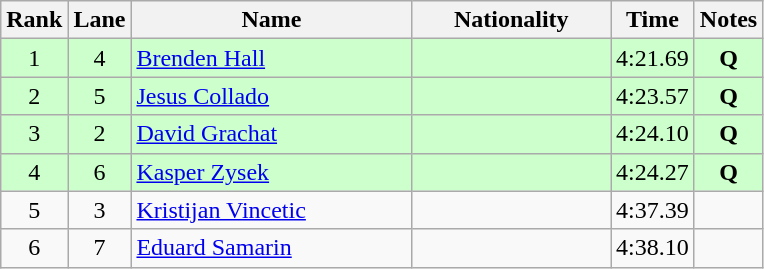<table class="wikitable sortable" style="text-align:center">
<tr>
<th>Rank</th>
<th>Lane</th>
<th style="width:180px">Name</th>
<th style="width:125px">Nationality</th>
<th>Time</th>
<th>Notes</th>
</tr>
<tr style="background:#cfc;">
<td>1</td>
<td>4</td>
<td style="text-align:left;"><a href='#'>Brenden Hall</a></td>
<td style="text-align:left;"></td>
<td>4:21.69</td>
<td><strong>Q</strong></td>
</tr>
<tr style="background:#cfc;">
<td>2</td>
<td>5</td>
<td style="text-align:left;"><a href='#'>Jesus Collado</a></td>
<td style="text-align:left;"></td>
<td>4:23.57</td>
<td><strong>Q</strong></td>
</tr>
<tr style="background:#cfc;">
<td>3</td>
<td>2</td>
<td style="text-align:left;"><a href='#'>David Grachat</a></td>
<td style="text-align:left;"></td>
<td>4:24.10</td>
<td><strong>Q</strong></td>
</tr>
<tr style="background:#cfc;">
<td>4</td>
<td>6</td>
<td style="text-align:left;"><a href='#'>Kasper Zysek</a></td>
<td style="text-align:left;"></td>
<td>4:24.27</td>
<td><strong>Q</strong></td>
</tr>
<tr>
<td>5</td>
<td>3</td>
<td style="text-align:left;"><a href='#'>Kristijan Vincetic</a></td>
<td style="text-align:left;"></td>
<td>4:37.39</td>
<td></td>
</tr>
<tr>
<td>6</td>
<td>7</td>
<td style="text-align:left;"><a href='#'>Eduard Samarin</a></td>
<td style="text-align:left;"></td>
<td>4:38.10</td>
<td></td>
</tr>
</table>
